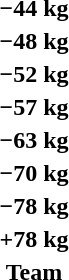<table>
<tr>
<th rowspan=2>−44 kg</th>
<td rowspan=2></td>
<td rowspan=2></td>
<td></td>
</tr>
<tr>
<td></td>
</tr>
<tr>
<th rowspan=2>−48 kg</th>
<td rowspan=2></td>
<td rowspan=2></td>
<td></td>
</tr>
<tr>
<td></td>
</tr>
<tr>
<th rowspan=2>−52 kg</th>
<td rowspan=2></td>
<td rowspan=2></td>
<td></td>
</tr>
<tr>
<td></td>
</tr>
<tr>
<th rowspan=2>−57 kg</th>
<td rowspan=2></td>
<td rowspan=2></td>
<td></td>
</tr>
<tr>
<td></td>
</tr>
<tr>
<th rowspan=2>−63 kg</th>
<td rowspan=2></td>
<td rowspan=2></td>
<td></td>
</tr>
<tr>
<td></td>
</tr>
<tr>
<th rowspan=2>−70 kg</th>
<td rowspan=2></td>
<td rowspan=2></td>
<td></td>
</tr>
<tr>
<td></td>
</tr>
<tr>
<th rowspan=2>−78 kg</th>
<td rowspan=2></td>
<td rowspan=2></td>
<td></td>
</tr>
<tr>
<td></td>
</tr>
<tr>
<th rowspan=2>+78 kg</th>
<td rowspan=2></td>
<td rowspan=2></td>
<td></td>
</tr>
<tr>
<td></td>
</tr>
<tr>
<th rowspan=2>Team</th>
<td rowspan=2></td>
<td rowspan=2></td>
<td></td>
</tr>
<tr>
<td></td>
</tr>
</table>
